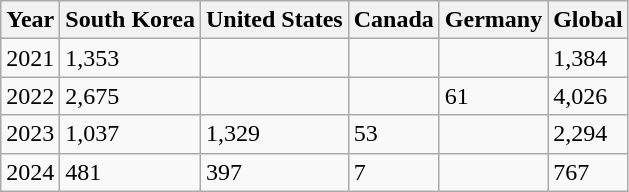<table class="wikitable">
<tr>
<th>Year</th>
<th>South Korea</th>
<th>United States</th>
<th>Canada</th>
<th>Germany</th>
<th>Global</th>
</tr>
<tr>
<td>2021</td>
<td>1,353</td>
<td></td>
<td></td>
<td></td>
<td>1,384</td>
</tr>
<tr>
<td>2022</td>
<td>2,675</td>
<td></td>
<td></td>
<td>61</td>
<td>4,026</td>
</tr>
<tr>
<td>2023</td>
<td>1,037</td>
<td>1,329</td>
<td>53</td>
<td></td>
<td>2,294</td>
</tr>
<tr>
<td>2024</td>
<td>481</td>
<td>397</td>
<td>7</td>
<td></td>
<td>767</td>
</tr>
</table>
